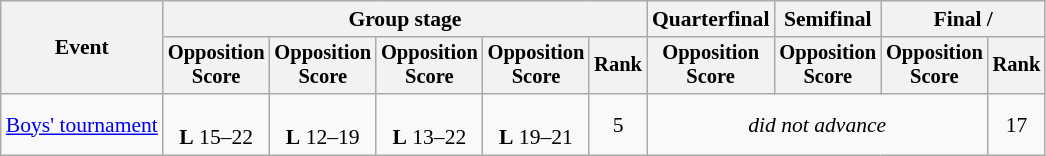<table class="wikitable" style="font-size:90%">
<tr>
<th rowspan=2>Event</th>
<th colspan=5>Group stage</th>
<th>Quarterfinal</th>
<th>Semifinal</th>
<th colspan=2>Final / </th>
</tr>
<tr style="font-size:95%">
<th>Opposition<br>Score</th>
<th>Opposition<br>Score</th>
<th>Opposition<br>Score</th>
<th>Opposition<br>Score</th>
<th>Rank</th>
<th>Opposition<br>Score</th>
<th>Opposition<br>Score</th>
<th>Opposition<br>Score</th>
<th>Rank</th>
</tr>
<tr align=center>
<td align=left><a href='#'>Boys' tournament</a></td>
<td><br><strong>L</strong> 15–22</td>
<td><br><strong>L</strong> 12–19</td>
<td><br><strong>L</strong> 13–22</td>
<td><br><strong>L</strong> 19–21</td>
<td>5</td>
<td Colspan=3><em>did not advance</em></td>
<td>17</td>
</tr>
</table>
